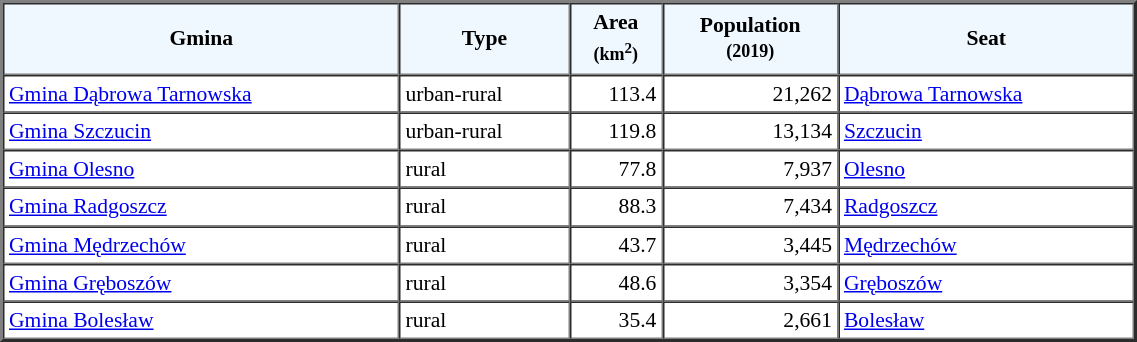<table width="60%" border="2" cellpadding="3" cellspacing="0" style="font-size:90%;line-height:120%;">
<tr bgcolor="F0F8FF">
<td style="text-align:center;"><strong>Gmina</strong></td>
<td style="text-align:center;"><strong>Type</strong></td>
<td style="text-align:center;"><strong>Area<br><small>(km<sup>2</sup>)</small></strong></td>
<td style="text-align:center;"><strong>Population<br><small>(2019)</small></strong></td>
<td style="text-align:center;"><strong>Seat</strong></td>
</tr>
<tr>
<td><a href='#'>Gmina Dąbrowa Tarnowska</a></td>
<td>urban-rural</td>
<td style="text-align:right;">113.4</td>
<td style="text-align:right;">21,262</td>
<td><a href='#'>Dąbrowa Tarnowska</a></td>
</tr>
<tr>
<td><a href='#'>Gmina Szczucin</a></td>
<td>urban-rural</td>
<td style="text-align:right;">119.8</td>
<td style="text-align:right;">13,134</td>
<td><a href='#'>Szczucin</a></td>
</tr>
<tr>
<td><a href='#'>Gmina Olesno</a></td>
<td>rural</td>
<td style="text-align:right;">77.8</td>
<td style="text-align:right;">7,937</td>
<td><a href='#'>Olesno</a></td>
</tr>
<tr>
<td><a href='#'>Gmina Radgoszcz</a></td>
<td>rural</td>
<td style="text-align:right;">88.3</td>
<td style="text-align:right;">7,434</td>
<td><a href='#'>Radgoszcz</a></td>
</tr>
<tr>
<td><a href='#'>Gmina Mędrzechów</a></td>
<td>rural</td>
<td style="text-align:right;">43.7</td>
<td style="text-align:right;">3,445</td>
<td><a href='#'>Mędrzechów</a></td>
</tr>
<tr>
<td><a href='#'>Gmina Gręboszów</a></td>
<td>rural</td>
<td style="text-align:right;">48.6</td>
<td style="text-align:right;">3,354</td>
<td><a href='#'>Gręboszów</a></td>
</tr>
<tr>
<td><a href='#'>Gmina Bolesław</a></td>
<td>rural</td>
<td style="text-align:right;">35.4</td>
<td style="text-align:right;">2,661</td>
<td><a href='#'>Bolesław</a></td>
</tr>
<tr>
</tr>
</table>
